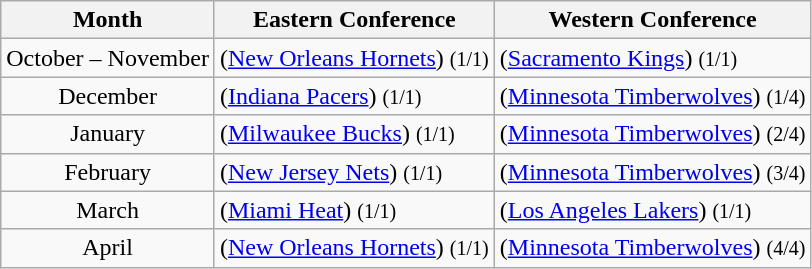<table class="wikitable sortable">
<tr>
<th>Month</th>
<th>Eastern Conference</th>
<th>Western Conference</th>
</tr>
<tr>
<td align=center>October – November</td>
<td> (<a href='#'>New Orleans Hornets</a>) <small>(1/1)</small></td>
<td> (<a href='#'>Sacramento Kings</a>) <small>(1/1)</small></td>
</tr>
<tr>
<td align=center>December</td>
<td> (<a href='#'>Indiana Pacers</a>) <small>(1/1)</small></td>
<td> (<a href='#'>Minnesota Timberwolves</a>) <small>(1/4)</small></td>
</tr>
<tr>
<td align=center>January</td>
<td> (<a href='#'>Milwaukee Bucks</a>) <small>(1/1)</small></td>
<td> (<a href='#'>Minnesota Timberwolves</a>) <small>(2/4)</small></td>
</tr>
<tr>
<td align=center>February</td>
<td> (<a href='#'>New Jersey Nets</a>) <small>(1/1)</small></td>
<td> (<a href='#'>Minnesota Timberwolves</a>) <small>(3/4)</small></td>
</tr>
<tr>
<td align=center>March</td>
<td> (<a href='#'>Miami Heat</a>) <small>(1/1)</small></td>
<td> (<a href='#'>Los Angeles Lakers</a>) <small>(1/1)</small></td>
</tr>
<tr>
<td align=center>April</td>
<td> (<a href='#'>New Orleans Hornets</a>) <small>(1/1)</small></td>
<td> (<a href='#'>Minnesota Timberwolves</a>) <small>(4/4)</small></td>
</tr>
</table>
